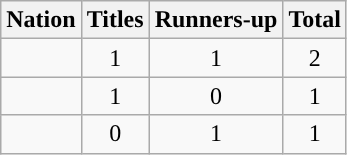<table class="wikitable" style="text-align: center;">
<tr>
<th>Nation</th>
<th>Titles</th>
<th>Runners-up</th>
<th>Total</th>
</tr>
<tr>
<td align=left></td>
<td>1</td>
<td>1</td>
<td>2</td>
</tr>
<tr>
<td align=left></td>
<td>1</td>
<td>0</td>
<td>1</td>
</tr>
<tr>
<td align=left></td>
<td>0</td>
<td>1</td>
<td>1</td>
</tr>
</table>
